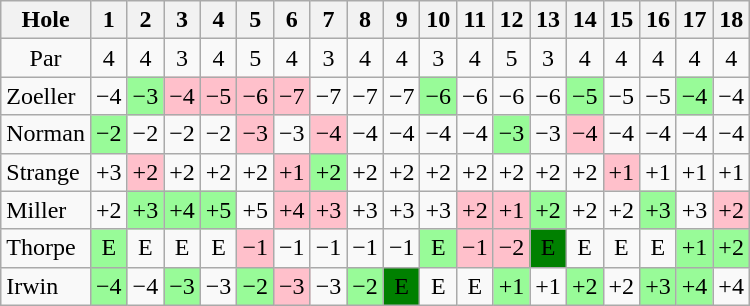<table class="wikitable" style="text-align:center">
<tr>
<th>Hole</th>
<th>1</th>
<th>2</th>
<th>3</th>
<th>4</th>
<th>5</th>
<th>6</th>
<th>7</th>
<th>8</th>
<th>9</th>
<th>10</th>
<th>11</th>
<th>12</th>
<th>13</th>
<th>14</th>
<th>15</th>
<th>16</th>
<th>17</th>
<th>18</th>
</tr>
<tr>
<td>Par</td>
<td>4</td>
<td>4</td>
<td>3</td>
<td>4</td>
<td>5</td>
<td>4</td>
<td>3</td>
<td>4</td>
<td>4</td>
<td>3</td>
<td>4</td>
<td>5</td>
<td>3</td>
<td>4</td>
<td>4</td>
<td>4</td>
<td>4</td>
<td>4</td>
</tr>
<tr>
<td align=left> Zoeller</td>
<td>−4</td>
<td style="background: PaleGreen;">−3</td>
<td style="background: Pink;">−4</td>
<td style="background: Pink;">−5</td>
<td style="background: Pink;">−6</td>
<td style="background: Pink;">−7</td>
<td>−7</td>
<td>−7</td>
<td>−7</td>
<td style="background: PaleGreen;">−6</td>
<td>−6</td>
<td>−6</td>
<td>−6</td>
<td style="background: PaleGreen;">−5</td>
<td>−5</td>
<td>−5</td>
<td style="background: PaleGreen;">−4</td>
<td>−4</td>
</tr>
<tr>
<td align=left> Norman</td>
<td style="background: PaleGreen;">−2</td>
<td>−2</td>
<td>−2</td>
<td>−2</td>
<td style="background: Pink;">−3</td>
<td>−3</td>
<td style="background: Pink;">−4</td>
<td>−4</td>
<td>−4</td>
<td>−4</td>
<td>−4</td>
<td style="background: PaleGreen;">−3</td>
<td>−3</td>
<td style="background: Pink;">−4</td>
<td>−4</td>
<td>−4</td>
<td>−4</td>
<td>−4</td>
</tr>
<tr>
<td align=left> Strange</td>
<td>+3</td>
<td style="background: Pink;">+2</td>
<td>+2</td>
<td>+2</td>
<td>+2</td>
<td style="background: Pink;">+1</td>
<td style="background: PaleGreen;">+2</td>
<td>+2</td>
<td>+2</td>
<td>+2</td>
<td>+2</td>
<td>+2</td>
<td>+2</td>
<td>+2</td>
<td style="background: Pink;">+1</td>
<td>+1</td>
<td>+1</td>
<td>+1</td>
</tr>
<tr>
<td align=left> Miller</td>
<td>+2</td>
<td style="background: PaleGreen;">+3</td>
<td style="background: PaleGreen;">+4</td>
<td style="background: PaleGreen;">+5</td>
<td>+5</td>
<td style="background: Pink;">+4</td>
<td style="background: Pink;">+3</td>
<td>+3</td>
<td>+3</td>
<td>+3</td>
<td style="background: Pink;">+2</td>
<td style="background: Pink;">+1</td>
<td style="background: PaleGreen;">+2</td>
<td>+2</td>
<td>+2</td>
<td style="background: PaleGreen;">+3</td>
<td>+3</td>
<td style="background: Pink;">+2</td>
</tr>
<tr>
<td align=left> Thorpe</td>
<td style="background: PaleGreen;">E</td>
<td>E</td>
<td>E</td>
<td>E</td>
<td style="background: Pink;">−1</td>
<td>−1</td>
<td>−1</td>
<td>−1</td>
<td>−1</td>
<td style="background: PaleGreen;">E</td>
<td style="background: Pink;">−1</td>
<td style="background: Pink;">−2</td>
<td style="background: Green;">E</td>
<td>E</td>
<td>E</td>
<td>E</td>
<td style="background: PaleGreen;">+1</td>
<td style="background: PaleGreen;">+2</td>
</tr>
<tr>
<td align=left> Irwin</td>
<td style="background: PaleGreen;">−4</td>
<td>−4</td>
<td style="background: PaleGreen;">−3</td>
<td>−3</td>
<td style="background: PaleGreen;">−2</td>
<td style="background: Pink;">−3</td>
<td>−3</td>
<td style="background: PaleGreen;">−2</td>
<td style="background: Green;">E</td>
<td>E</td>
<td>E</td>
<td style="background: PaleGreen;">+1</td>
<td>+1</td>
<td style="background: PaleGreen;">+2</td>
<td>+2</td>
<td style="background: PaleGreen;">+3</td>
<td style="background: PaleGreen;">+4</td>
<td>+4</td>
</tr>
</table>
